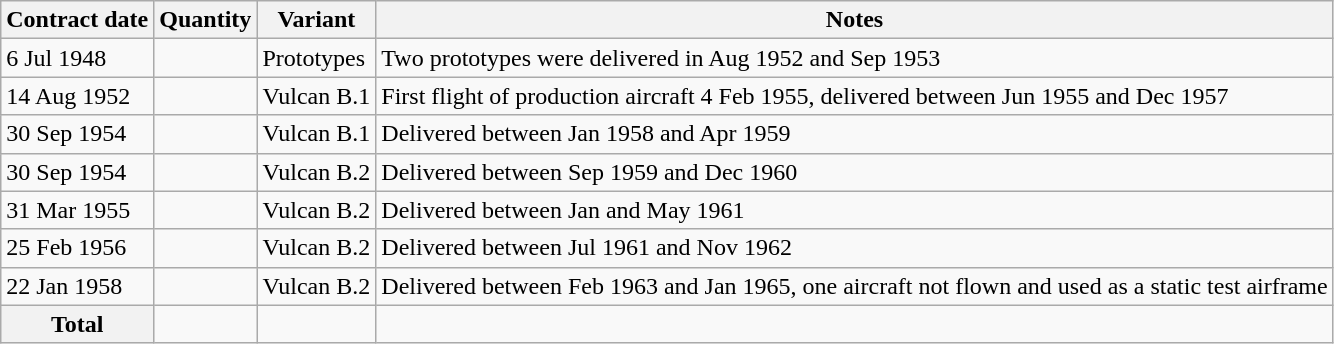<table class="wikitable">
<tr>
<th>Contract date</th>
<th>Quantity</th>
<th>Variant</th>
<th>Notes</th>
</tr>
<tr>
<td>6 Jul 1948</td>
<td></td>
<td>Prototypes</td>
<td>Two prototypes were delivered in Aug 1952 and Sep 1953</td>
</tr>
<tr>
<td>14 Aug 1952</td>
<td></td>
<td>Vulcan B.1</td>
<td>First flight of production aircraft 4 Feb 1955, delivered between Jun 1955 and Dec 1957</td>
</tr>
<tr>
<td>30 Sep 1954</td>
<td></td>
<td>Vulcan B.1</td>
<td>Delivered between Jan 1958 and Apr 1959</td>
</tr>
<tr>
<td>30 Sep 1954</td>
<td></td>
<td>Vulcan B.2</td>
<td>Delivered between Sep 1959 and Dec 1960</td>
</tr>
<tr>
<td>31 Mar 1955</td>
<td></td>
<td>Vulcan B.2</td>
<td>Delivered between Jan and May 1961</td>
</tr>
<tr>
<td>25 Feb 1956</td>
<td></td>
<td>Vulcan B.2</td>
<td>Delivered between Jul 1961 and Nov 1962</td>
</tr>
<tr>
<td>22 Jan 1958</td>
<td></td>
<td>Vulcan B.2</td>
<td>Delivered between Feb 1963 and Jan 1965, one aircraft not flown and used as a static test airframe</td>
</tr>
<tr>
<th>Total</th>
<td><strong></strong></td>
<td></td>
<td></td>
</tr>
</table>
